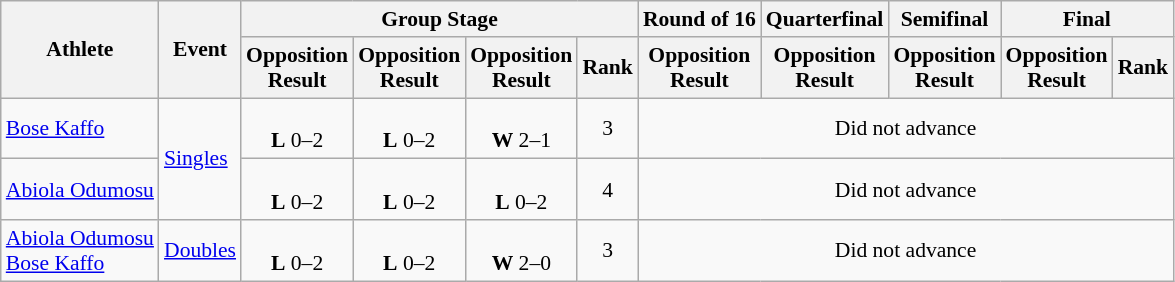<table class=wikitable style="font-size:90%">
<tr>
<th rowspan="2">Athlete</th>
<th rowspan="2">Event</th>
<th colspan="4">Group Stage</th>
<th>Round of 16</th>
<th>Quarterfinal</th>
<th>Semifinal</th>
<th colspan=2>Final</th>
</tr>
<tr>
<th>Opposition<br>Result</th>
<th>Opposition<br>Result</th>
<th>Opposition<br>Result</th>
<th>Rank</th>
<th>Opposition<br>Result</th>
<th>Opposition<br>Result</th>
<th>Opposition<br>Result</th>
<th>Opposition<br>Result</th>
<th>Rank</th>
</tr>
<tr align=center>
<td align=left><a href='#'>Bose Kaffo</a></td>
<td align=left rowspan=2><a href='#'>Singles</a></td>
<td><br><strong>L</strong> 0–2</td>
<td><br><strong>L</strong> 0–2</td>
<td><br><strong>W</strong> 2–1</td>
<td>3</td>
<td colspan=5>Did not advance</td>
</tr>
<tr align=center>
<td align=left><a href='#'>Abiola Odumosu</a></td>
<td><br><strong>L</strong> 0–2</td>
<td><br><strong>L</strong> 0–2</td>
<td><br><strong>L</strong> 0–2</td>
<td>4</td>
<td colspan=5>Did not advance</td>
</tr>
<tr align=center>
<td align=left><a href='#'>Abiola Odumosu</a><br><a href='#'>Bose Kaffo</a></td>
<td align=left><a href='#'>Doubles</a></td>
<td><br><strong>L</strong> 0–2</td>
<td><br><strong>L</strong> 0–2</td>
<td><br><strong>W</strong> 2–0</td>
<td>3</td>
<td colspan=5>Did not advance</td>
</tr>
</table>
